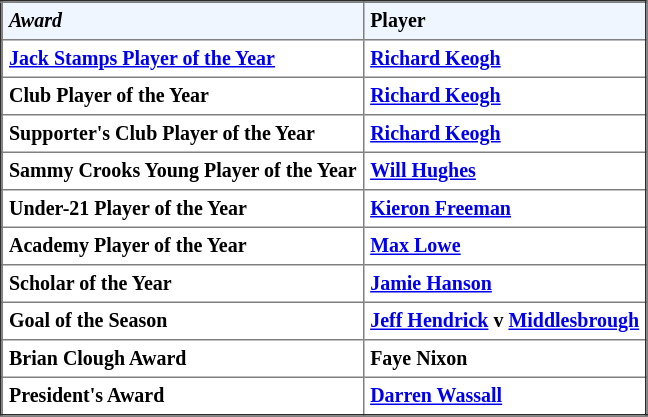<table border="2" cellpadding="4" style="border-collapse:collapse; text-align:Left; font-size:smaller;">
<tr style="background:#f0f6ff;">
<th><em>Award</em></th>
<th><strong>Player</strong></th>
</tr>
<tr bgcolor="">
<th><a href='#'>Jack Stamps Player of the Year</a></th>
<th><a href='#'>Richard Keogh</a></th>
</tr>
<tr bgcolor="">
<th>Club Player of the Year</th>
<th><a href='#'>Richard Keogh</a></th>
</tr>
<tr bgcolor="">
<th>Supporter's Club Player of the Year</th>
<th><a href='#'>Richard Keogh</a></th>
</tr>
<tr bgcolor="">
<th>Sammy Crooks Young Player of the Year</th>
<th><a href='#'>Will Hughes</a></th>
</tr>
<tr bgcolor="">
<th>Under-21 Player of the Year</th>
<th><a href='#'>Kieron Freeman</a></th>
</tr>
<tr bgcolor="">
<th>Academy Player of the Year</th>
<th><a href='#'>Max Lowe</a></th>
</tr>
<tr bgcolor="">
<th>Scholar of the Year</th>
<th><a href='#'>Jamie Hanson</a></th>
</tr>
<tr bgcolor="">
<th>Goal of the Season</th>
<th><a href='#'>Jeff Hendrick</a> v <a href='#'>Middlesbrough</a></th>
</tr>
<tr bgcolor="">
<th>Brian Clough Award</th>
<th>Faye Nixon</th>
</tr>
<tr bgcolor="">
<th>President's Award</th>
<th><a href='#'>Darren Wassall</a></th>
</tr>
</table>
